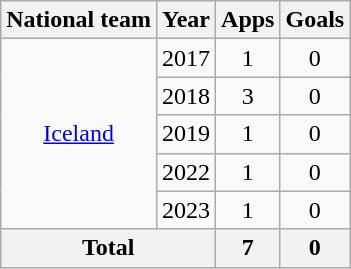<table class="wikitable" style="text-align:center">
<tr>
<th>National team</th>
<th>Year</th>
<th>Apps</th>
<th>Goals</th>
</tr>
<tr>
<td rowspan="5"><a href='#'>Iceland</a></td>
<td>2017</td>
<td>1</td>
<td>0</td>
</tr>
<tr>
<td>2018</td>
<td>3</td>
<td>0</td>
</tr>
<tr>
<td>2019</td>
<td>1</td>
<td>0</td>
</tr>
<tr>
<td>2022</td>
<td>1</td>
<td>0</td>
</tr>
<tr>
<td>2023</td>
<td>1</td>
<td>0</td>
</tr>
<tr>
<th colspan="2">Total</th>
<th>7</th>
<th>0</th>
</tr>
</table>
